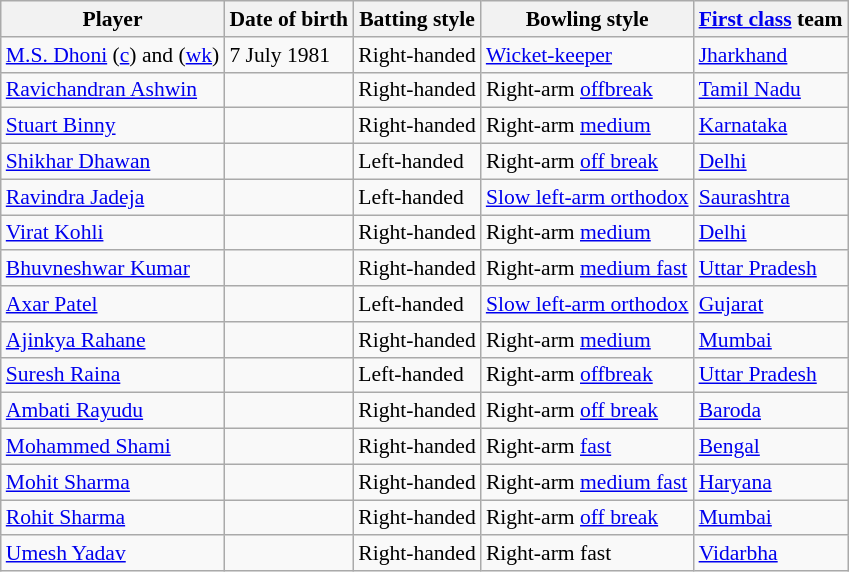<table class=wikitable style=font-size:90%;text-align:left>
<tr>
<th>Player</th>
<th>Date of birth</th>
<th>Batting style</th>
<th>Bowling style</th>
<th><a href='#'>First class</a> team</th>
</tr>
<tr>
<td><a href='#'>M.S. Dhoni</a> (<a href='#'>c</a>) and (<a href='#'>wk</a>)</td>
<td>7 July 1981</td>
<td>Right-handed</td>
<td><a href='#'>Wicket-keeper</a></td>
<td><a href='#'>Jharkhand</a></td>
</tr>
<tr>
<td><a href='#'>Ravichandran Ashwin</a></td>
<td></td>
<td>Right-handed</td>
<td>Right-arm <a href='#'>offbreak</a></td>
<td><a href='#'>Tamil Nadu</a></td>
</tr>
<tr>
<td><a href='#'>Stuart Binny</a></td>
<td></td>
<td>Right-handed</td>
<td>Right-arm <a href='#'>medium</a></td>
<td><a href='#'>Karnataka</a></td>
</tr>
<tr>
<td><a href='#'>Shikhar Dhawan</a></td>
<td></td>
<td>Left-handed</td>
<td>Right-arm <a href='#'>off break</a></td>
<td><a href='#'>Delhi</a></td>
</tr>
<tr>
<td><a href='#'>Ravindra Jadeja</a></td>
<td></td>
<td>Left-handed</td>
<td><a href='#'>Slow left-arm orthodox</a></td>
<td><a href='#'>Saurashtra</a></td>
</tr>
<tr>
<td><a href='#'>Virat Kohli</a></td>
<td></td>
<td>Right-handed</td>
<td>Right-arm <a href='#'>medium</a></td>
<td><a href='#'>Delhi</a></td>
</tr>
<tr>
<td><a href='#'>Bhuvneshwar Kumar</a></td>
<td></td>
<td>Right-handed</td>
<td>Right-arm <a href='#'>medium fast</a></td>
<td><a href='#'>Uttar Pradesh</a></td>
</tr>
<tr>
<td><a href='#'>Axar Patel</a></td>
<td></td>
<td>Left-handed</td>
<td><a href='#'>Slow left-arm orthodox</a></td>
<td><a href='#'>Gujarat</a></td>
</tr>
<tr>
<td><a href='#'>Ajinkya Rahane</a></td>
<td></td>
<td>Right-handed</td>
<td>Right-arm <a href='#'>medium</a></td>
<td><a href='#'>Mumbai</a></td>
</tr>
<tr>
<td><a href='#'>Suresh Raina</a></td>
<td></td>
<td>Left-handed</td>
<td>Right-arm <a href='#'>offbreak</a></td>
<td><a href='#'>Uttar Pradesh</a></td>
</tr>
<tr>
<td><a href='#'>Ambati Rayudu</a></td>
<td></td>
<td>Right-handed</td>
<td>Right-arm <a href='#'>off break</a></td>
<td><a href='#'>Baroda</a></td>
</tr>
<tr>
<td><a href='#'>Mohammed Shami</a></td>
<td></td>
<td>Right-handed</td>
<td>Right-arm <a href='#'>fast</a></td>
<td><a href='#'>Bengal</a></td>
</tr>
<tr>
<td><a href='#'>Mohit Sharma</a></td>
<td></td>
<td>Right-handed</td>
<td>Right-arm <a href='#'>medium fast</a></td>
<td><a href='#'>Haryana</a></td>
</tr>
<tr>
<td><a href='#'>Rohit Sharma</a></td>
<td></td>
<td>Right-handed</td>
<td>Right-arm <a href='#'>off break</a></td>
<td><a href='#'>Mumbai</a></td>
</tr>
<tr>
<td><a href='#'>Umesh Yadav</a></td>
<td></td>
<td>Right-handed</td>
<td>Right-arm fast</td>
<td><a href='#'>Vidarbha</a></td>
</tr>
</table>
